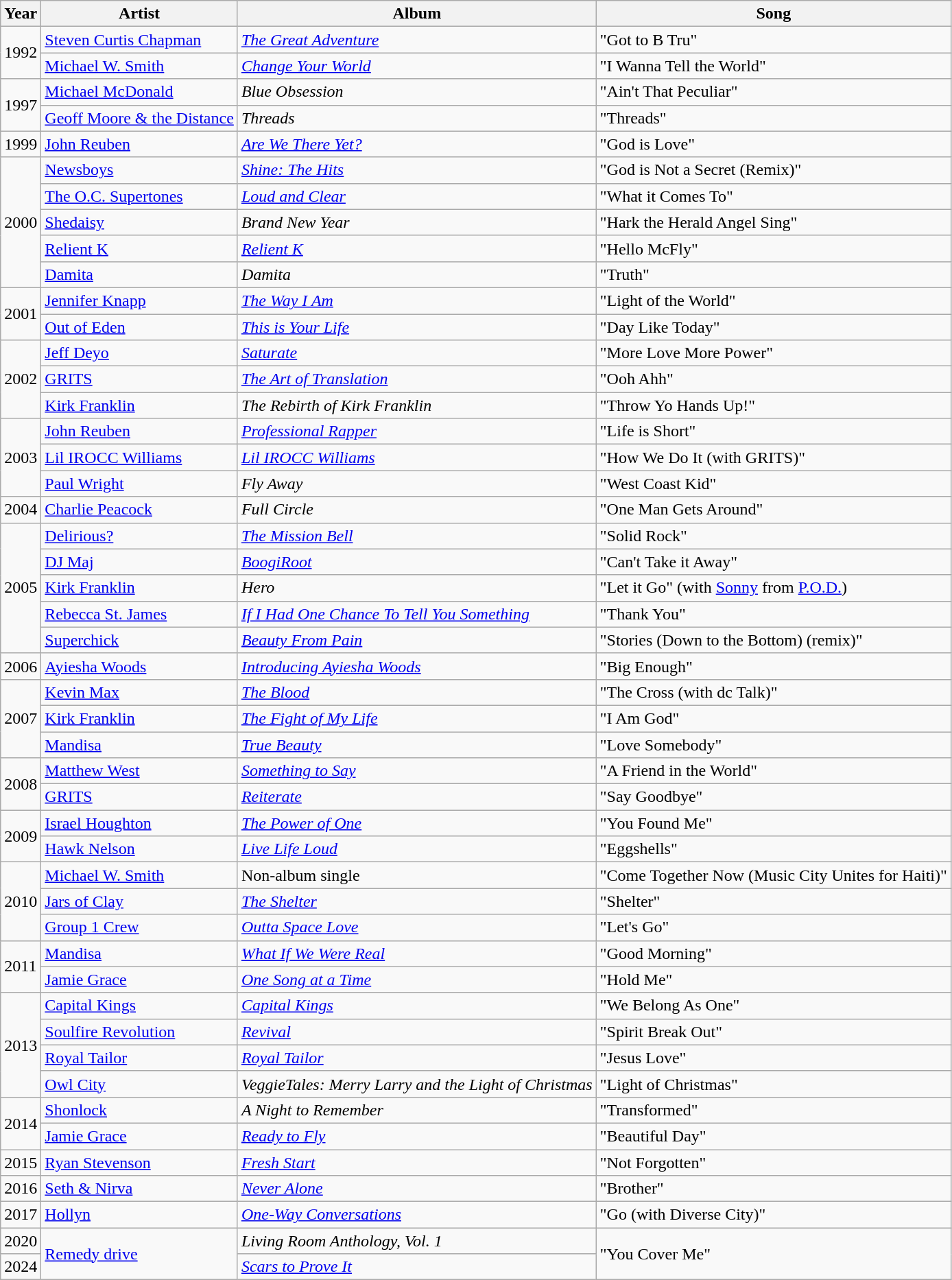<table class="wikitable">
<tr>
<th>Year</th>
<th>Artist</th>
<th>Album</th>
<th>Song</th>
</tr>
<tr>
<td rowspan="2">1992</td>
<td><a href='#'>Steven Curtis Chapman</a></td>
<td><em><a href='#'>The Great Adventure</a></em></td>
<td>"Got to B Tru"</td>
</tr>
<tr>
<td><a href='#'>Michael W. Smith</a></td>
<td><em><a href='#'>Change Your World</a></em></td>
<td>"I Wanna Tell the World"</td>
</tr>
<tr>
<td rowspan="2">1997</td>
<td><a href='#'>Michael McDonald</a></td>
<td><em>Blue Obsession</em></td>
<td>"Ain't That Peculiar"</td>
</tr>
<tr>
<td><a href='#'>Geoff Moore & the Distance</a></td>
<td><em>Threads</em></td>
<td>"Threads"</td>
</tr>
<tr>
<td>1999</td>
<td><a href='#'>John Reuben</a></td>
<td><em><a href='#'>Are We There Yet?</a></em></td>
<td>"God is Love"</td>
</tr>
<tr>
<td rowspan="5">2000</td>
<td><a href='#'>Newsboys</a></td>
<td><em><a href='#'>Shine: The Hits</a></em></td>
<td>"God is Not a Secret (Remix)"</td>
</tr>
<tr>
<td><a href='#'>The O.C. Supertones</a></td>
<td><em><a href='#'>Loud and Clear</a></em></td>
<td>"What it Comes To"</td>
</tr>
<tr>
<td><a href='#'>Shedaisy</a></td>
<td><em>Brand New Year</em></td>
<td>"Hark the Herald Angel Sing"</td>
</tr>
<tr>
<td><a href='#'>Relient K</a></td>
<td><em><a href='#'>Relient K</a></em></td>
<td>"Hello McFly"</td>
</tr>
<tr>
<td><a href='#'>Damita</a></td>
<td><em>Damita</em></td>
<td>"Truth"</td>
</tr>
<tr>
<td rowspan="2">2001</td>
<td><a href='#'>Jennifer Knapp</a></td>
<td><em><a href='#'>The Way I Am</a></em></td>
<td>"Light of the World"</td>
</tr>
<tr>
<td><a href='#'>Out of Eden</a></td>
<td><em><a href='#'>This is Your Life</a></em></td>
<td>"Day Like Today"</td>
</tr>
<tr>
<td rowspan="3">2002</td>
<td><a href='#'>Jeff Deyo</a></td>
<td><em><a href='#'>Saturate</a></em></td>
<td>"More Love More Power"</td>
</tr>
<tr>
<td><a href='#'>GRITS</a></td>
<td><em><a href='#'>The Art of Translation</a></em></td>
<td>"Ooh Ahh"</td>
</tr>
<tr>
<td><a href='#'>Kirk Franklin</a></td>
<td><em>The Rebirth of Kirk Franklin</em></td>
<td>"Throw Yo Hands Up!"</td>
</tr>
<tr>
<td rowspan="3">2003</td>
<td><a href='#'>John Reuben</a></td>
<td><em><a href='#'>Professional Rapper</a></em></td>
<td>"Life is Short"</td>
</tr>
<tr>
<td><a href='#'>Lil IROCC Williams</a></td>
<td><em><a href='#'>Lil IROCC Williams</a></em></td>
<td>"How We Do It (with GRITS)"</td>
</tr>
<tr>
<td><a href='#'>Paul Wright</a></td>
<td><em>Fly Away</em></td>
<td>"West Coast Kid"</td>
</tr>
<tr>
<td>2004</td>
<td><a href='#'>Charlie Peacock</a></td>
<td><em>Full Circle</em></td>
<td>"One Man Gets Around"</td>
</tr>
<tr>
<td rowspan="5">2005</td>
<td><a href='#'>Delirious?</a></td>
<td><em><a href='#'>The Mission Bell</a></em></td>
<td>"Solid Rock"</td>
</tr>
<tr>
<td><a href='#'>DJ Maj</a></td>
<td><em><a href='#'>BoogiRoot</a></em></td>
<td>"Can't Take it Away"</td>
</tr>
<tr>
<td><a href='#'>Kirk Franklin</a></td>
<td><em>Hero</em></td>
<td>"Let it Go" (with <a href='#'>Sonny</a> from <a href='#'>P.O.D.</a>)</td>
</tr>
<tr>
<td><a href='#'>Rebecca St. James</a></td>
<td><em><a href='#'>If I Had One Chance To Tell You Something</a></em></td>
<td>"Thank You"</td>
</tr>
<tr>
<td><a href='#'>Superchick</a></td>
<td><em><a href='#'>Beauty From Pain</a></em></td>
<td>"Stories (Down to the Bottom) (remix)"</td>
</tr>
<tr>
<td>2006</td>
<td><a href='#'>Ayiesha Woods</a></td>
<td><em><a href='#'>Introducing Ayiesha Woods</a></em></td>
<td>"Big Enough"</td>
</tr>
<tr>
<td rowspan="3">2007</td>
<td><a href='#'>Kevin Max</a></td>
<td><em><a href='#'>The Blood</a></em></td>
<td>"The Cross (with dc Talk)"</td>
</tr>
<tr>
<td><a href='#'>Kirk Franklin</a></td>
<td><em><a href='#'>The Fight of My Life</a></em></td>
<td>"I Am God"</td>
</tr>
<tr>
<td><a href='#'>Mandisa</a></td>
<td><em><a href='#'>True Beauty</a></em></td>
<td>"Love Somebody"</td>
</tr>
<tr>
<td rowspan="2">2008</td>
<td><a href='#'>Matthew West</a></td>
<td><em><a href='#'>Something to Say</a></em></td>
<td>"A Friend in the World"</td>
</tr>
<tr>
<td><a href='#'>GRITS</a></td>
<td><em><a href='#'>Reiterate</a></em></td>
<td>"Say Goodbye"</td>
</tr>
<tr>
<td rowspan="2">2009</td>
<td><a href='#'>Israel Houghton</a></td>
<td><em><a href='#'>The Power of One</a></em></td>
<td>"You Found Me"</td>
</tr>
<tr>
<td><a href='#'>Hawk Nelson</a></td>
<td><em><a href='#'>Live Life Loud</a></em></td>
<td>"Eggshells"</td>
</tr>
<tr>
<td rowspan="3">2010</td>
<td><a href='#'>Michael W. Smith</a></td>
<td>Non-album single</td>
<td>"Come Together Now (Music City Unites for Haiti)"</td>
</tr>
<tr>
<td><a href='#'>Jars of Clay</a></td>
<td><em><a href='#'>The Shelter</a></em></td>
<td>"Shelter"</td>
</tr>
<tr>
<td><a href='#'>Group 1 Crew</a></td>
<td><em><a href='#'>Outta Space Love</a></em></td>
<td>"Let's Go"</td>
</tr>
<tr>
<td rowspan="2">2011</td>
<td><a href='#'>Mandisa</a></td>
<td><em><a href='#'>What If We Were Real</a></em></td>
<td>"Good Morning"</td>
</tr>
<tr>
<td><a href='#'>Jamie Grace</a></td>
<td><em><a href='#'>One Song at a Time</a></em></td>
<td>"Hold Me"</td>
</tr>
<tr>
<td rowspan="4">2013</td>
<td><a href='#'>Capital Kings</a></td>
<td><em><a href='#'>Capital Kings</a></em></td>
<td>"We Belong As One"</td>
</tr>
<tr>
<td><a href='#'>Soulfire Revolution</a></td>
<td><em><a href='#'>Revival</a></em></td>
<td>"Spirit Break Out"</td>
</tr>
<tr>
<td><a href='#'>Royal Tailor</a></td>
<td><em><a href='#'>Royal Tailor</a></em></td>
<td>"Jesus Love"</td>
</tr>
<tr>
<td><a href='#'>Owl City</a></td>
<td><em>VeggieTales: Merry Larry and the Light of Christmas</em></td>
<td>"Light of Christmas"</td>
</tr>
<tr>
<td rowspan="2">2014</td>
<td><a href='#'>Shonlock</a></td>
<td><em>A Night to Remember</em></td>
<td>"Transformed"</td>
</tr>
<tr>
<td><a href='#'>Jamie Grace</a></td>
<td><em><a href='#'>Ready to Fly</a></em></td>
<td>"Beautiful Day"</td>
</tr>
<tr>
<td>2015</td>
<td><a href='#'>Ryan Stevenson</a></td>
<td><em><a href='#'>Fresh Start</a></em></td>
<td>"Not Forgotten"</td>
</tr>
<tr>
<td>2016</td>
<td><a href='#'>Seth & Nirva</a></td>
<td><em><a href='#'>Never Alone</a></em></td>
<td>"Brother"</td>
</tr>
<tr>
<td>2017</td>
<td><a href='#'>Hollyn</a></td>
<td><em><a href='#'>One-Way Conversations</a></em></td>
<td>"Go (with Diverse City)"</td>
</tr>
<tr>
<td>2020</td>
<td rowspan="2"><a href='#'>Remedy drive</a></td>
<td><em>Living Room Anthology, Vol. 1</em></td>
<td rowspan="2">"You Cover Me"</td>
</tr>
<tr>
<td>2024</td>
<td><em><a href='#'>Scars to Prove It</a></em></td>
</tr>
</table>
